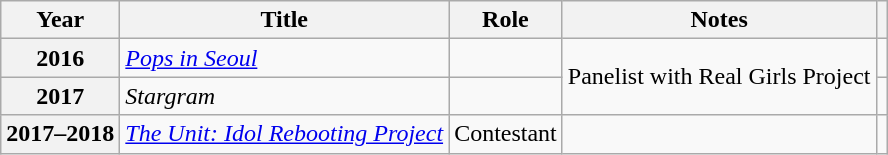<table class="wikitable plainrowheaders">
<tr>
<th scope="col">Year</th>
<th scope="col">Title</th>
<th scope="col">Role</th>
<th scope="col">Notes</th>
<th scope="col" class="unsortable"></th>
</tr>
<tr>
<th scope="row">2016</th>
<td><em><a href='#'>Pops in Seoul</a></em></td>
<td></td>
<td rowspan="2">Panelist with Real Girls Project</td>
<td></td>
</tr>
<tr>
<th scope="row">2017</th>
<td><em>Stargram</em></td>
<td></td>
<td></td>
</tr>
<tr>
<th scope="row">2017–2018</th>
<td><em><a href='#'>The Unit: Idol Rebooting Project</a></em></td>
<td>Contestant</td>
<td></td>
<td></td>
</tr>
</table>
